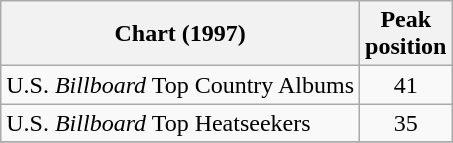<table class="wikitable">
<tr>
<th>Chart (1997)</th>
<th>Peak<br>position</th>
</tr>
<tr>
<td>U.S. <em>Billboard</em> Top Country Albums</td>
<td align="center">41</td>
</tr>
<tr>
<td>U.S. <em>Billboard</em> Top Heatseekers</td>
<td align="center">35</td>
</tr>
<tr>
</tr>
</table>
